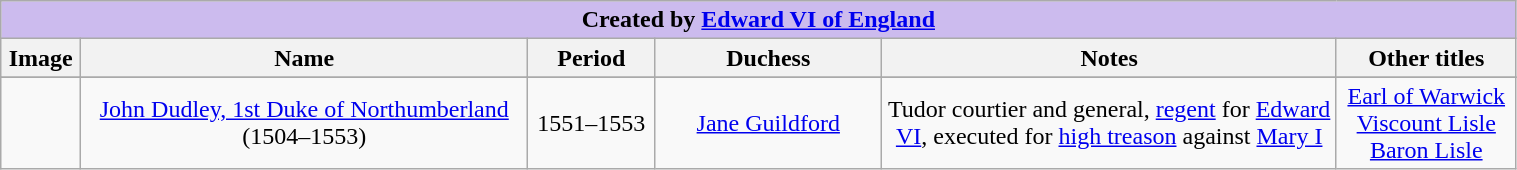<table style="text-align:center; width:80%" class="wikitable">
<tr>
<th colspan="6" style="background-color: #cbe">Created by <a href='#'>Edward VI of England</a></th>
</tr>
<tr>
<th style="width:10%%">Image</th>
<th>Name</th>
<th>Period</th>
<th style="width:15%">Duchess</th>
<th style="width:30%">Notes</th>
<th>Other titles</th>
</tr>
<tr bgcolor="#dddddd" |>
</tr>
<tr>
<td></td>
<td><a href='#'>John Dudley, 1st Duke of Northumberland</a><br>(1504–1553)</td>
<td>1551–1553</td>
<td><a href='#'>Jane Guildford</a></td>
<td>Tudor courtier and general, <a href='#'>regent</a> for <a href='#'>Edward VI</a>, executed for <a href='#'>high treason</a> against <a href='#'>Mary I</a></td>
<td><a href='#'>Earl of Warwick</a><br><a href='#'>Viscount Lisle</a><br><a href='#'>Baron Lisle</a></td>
</tr>
</table>
